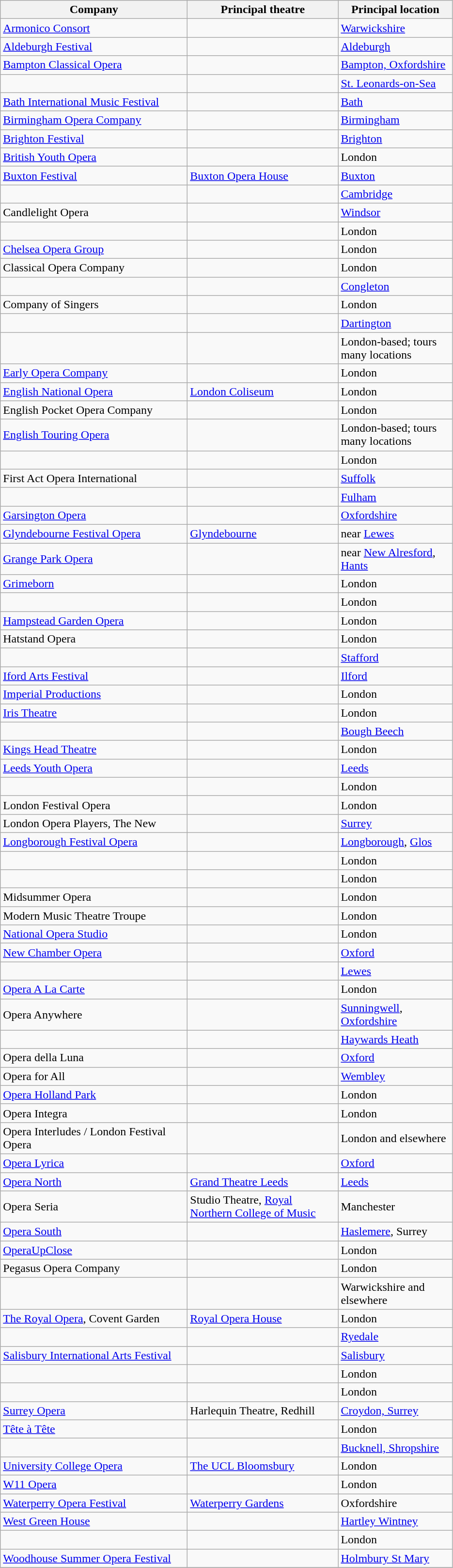<table class="wikitable">
<tr>
<th width=250>Company</th>
<th width=200>Principal theatre</th>
<th width=150>Principal location</th>
</tr>
<tr>
<td><a href='#'>Armonico Consort</a></td>
<td></td>
<td><a href='#'>Warwickshire</a></td>
</tr>
<tr>
<td><a href='#'>Aldeburgh Festival</a></td>
<td></td>
<td><a href='#'>Aldeburgh</a></td>
</tr>
<tr>
<td><a href='#'>Bampton Classical Opera</a></td>
<td></td>
<td><a href='#'>Bampton, Oxfordshire</a></td>
</tr>
<tr>
<td></td>
<td></td>
<td><a href='#'>St. Leonards-on-Sea</a></td>
</tr>
<tr>
<td><a href='#'>Bath International Music Festival</a></td>
<td></td>
<td><a href='#'>Bath</a></td>
</tr>
<tr>
<td><a href='#'>Birmingham Opera Company</a></td>
<td></td>
<td><a href='#'>Birmingham</a></td>
</tr>
<tr>
<td><a href='#'>Brighton Festival</a></td>
<td></td>
<td><a href='#'>Brighton</a></td>
</tr>
<tr>
<td><a href='#'>British Youth Opera</a></td>
<td></td>
<td>London</td>
</tr>
<tr>
<td><a href='#'>Buxton Festival</a></td>
<td><a href='#'>Buxton Opera House</a></td>
<td><a href='#'>Buxton</a></td>
</tr>
<tr>
<td></td>
<td></td>
<td><a href='#'>Cambridge</a></td>
</tr>
<tr>
<td>Candlelight Opera</td>
<td></td>
<td><a href='#'>Windsor</a></td>
</tr>
<tr>
<td></td>
<td></td>
<td>London</td>
</tr>
<tr>
<td><a href='#'>Chelsea Opera Group</a></td>
<td></td>
<td>London</td>
</tr>
<tr>
<td>Classical Opera Company</td>
<td></td>
<td>London</td>
</tr>
<tr>
<td></td>
<td></td>
<td><a href='#'>Congleton</a></td>
</tr>
<tr>
<td>Company of Singers</td>
<td></td>
<td>London</td>
</tr>
<tr>
<td></td>
<td></td>
<td><a href='#'>Dartington</a></td>
</tr>
<tr>
<td></td>
<td></td>
<td>London-based; tours many locations</td>
</tr>
<tr>
<td><a href='#'>Early Opera Company</a></td>
<td></td>
<td>London</td>
</tr>
<tr>
<td><a href='#'>English National Opera</a></td>
<td><a href='#'>London Coliseum</a></td>
<td>London</td>
</tr>
<tr>
<td>English Pocket Opera Company</td>
<td></td>
<td>London</td>
</tr>
<tr>
<td><a href='#'>English Touring Opera</a></td>
<td></td>
<td>London-based; tours many locations</td>
</tr>
<tr>
<td></td>
<td></td>
<td>London</td>
</tr>
<tr>
<td>First Act Opera International</td>
<td></td>
<td><a href='#'>Suffolk</a></td>
</tr>
<tr>
<td></td>
<td></td>
<td><a href='#'>Fulham</a></td>
</tr>
<tr>
<td><a href='#'>Garsington Opera</a></td>
<td></td>
<td><a href='#'>Oxfordshire</a></td>
</tr>
<tr>
<td><a href='#'>Glyndebourne Festival Opera</a></td>
<td><a href='#'>Glyndebourne</a></td>
<td>near <a href='#'>Lewes</a></td>
</tr>
<tr>
<td><a href='#'>Grange Park Opera</a></td>
<td></td>
<td>near <a href='#'>New Alresford</a>, <a href='#'>Hants</a></td>
</tr>
<tr>
<td><a href='#'>Grimeborn</a></td>
<td></td>
<td>London</td>
</tr>
<tr>
<td></td>
<td></td>
<td>London</td>
</tr>
<tr>
<td><a href='#'>Hampstead Garden Opera</a></td>
<td></td>
<td>London</td>
</tr>
<tr>
<td>Hatstand Opera</td>
<td></td>
<td>London</td>
</tr>
<tr>
<td></td>
<td></td>
<td><a href='#'>Stafford</a></td>
</tr>
<tr>
<td><a href='#'>Iford Arts Festival</a></td>
<td></td>
<td><a href='#'>Ilford</a></td>
</tr>
<tr>
<td><a href='#'>Imperial Productions</a></td>
<td></td>
<td>London</td>
</tr>
<tr>
<td><a href='#'>Iris Theatre</a></td>
<td></td>
<td>London</td>
</tr>
<tr>
<td></td>
<td></td>
<td><a href='#'>Bough Beech</a></td>
</tr>
<tr>
<td><a href='#'>Kings Head Theatre</a></td>
<td></td>
<td>London</td>
</tr>
<tr>
<td><a href='#'>Leeds Youth Opera</a></td>
<td></td>
<td><a href='#'>Leeds</a></td>
</tr>
<tr>
<td></td>
<td></td>
<td>London</td>
</tr>
<tr>
<td>London Festival Opera</td>
<td></td>
<td>London</td>
</tr>
<tr>
<td>London Opera Players, The New</td>
<td></td>
<td><a href='#'>Surrey</a></td>
</tr>
<tr>
<td><a href='#'>Longborough Festival Opera</a></td>
<td></td>
<td><a href='#'>Longborough</a>, <a href='#'>Glos</a></td>
</tr>
<tr>
<td></td>
<td></td>
<td>London</td>
</tr>
<tr>
<td></td>
<td></td>
<td>London</td>
</tr>
<tr>
<td>Midsummer Opera</td>
<td></td>
<td>London</td>
</tr>
<tr>
<td>Modern Music Theatre Troupe</td>
<td></td>
<td>London</td>
</tr>
<tr>
<td><a href='#'>National Opera Studio</a></td>
<td></td>
<td>London</td>
</tr>
<tr>
<td><a href='#'>New Chamber Opera</a></td>
<td></td>
<td><a href='#'>Oxford</a></td>
</tr>
<tr>
<td></td>
<td></td>
<td><a href='#'>Lewes</a></td>
</tr>
<tr>
<td><a href='#'>Opera A La Carte</a></td>
<td></td>
<td>London</td>
</tr>
<tr>
<td>Opera Anywhere</td>
<td></td>
<td><a href='#'>Sunningwell</a>, <a href='#'>Oxfordshire</a></td>
</tr>
<tr>
<td></td>
<td></td>
<td><a href='#'>Haywards Heath</a></td>
</tr>
<tr>
<td>Opera della Luna</td>
<td></td>
<td><a href='#'>Oxford</a></td>
</tr>
<tr>
<td>Opera for All</td>
<td></td>
<td><a href='#'>Wembley</a></td>
</tr>
<tr>
<td><a href='#'>Opera Holland Park</a></td>
<td></td>
<td>London</td>
</tr>
<tr>
<td>Opera Integra</td>
<td></td>
<td>London</td>
</tr>
<tr>
<td>Opera Interludes / London Festival Opera</td>
<td></td>
<td>London and elsewhere</td>
</tr>
<tr>
<td><a href='#'>Opera Lyrica</a></td>
<td></td>
<td><a href='#'>Oxford</a></td>
</tr>
<tr>
<td><a href='#'>Opera North</a></td>
<td><a href='#'>Grand Theatre Leeds</a></td>
<td><a href='#'>Leeds</a></td>
</tr>
<tr>
<td>Opera Seria</td>
<td>Studio Theatre, <a href='#'>Royal Northern College of Music</a></td>
<td>Manchester</td>
</tr>
<tr>
<td><a href='#'>Opera South</a></td>
<td></td>
<td><a href='#'>Haslemere</a>, Surrey</td>
</tr>
<tr>
<td><a href='#'>OperaUpClose</a></td>
<td></td>
<td>London</td>
</tr>
<tr>
<td>Pegasus Opera Company</td>
<td></td>
<td>London</td>
</tr>
<tr>
<td></td>
<td></td>
<td>Warwickshire and elsewhere</td>
</tr>
<tr>
<td><a href='#'>The Royal Opera</a>, Covent Garden</td>
<td><a href='#'>Royal Opera House</a></td>
<td>London</td>
</tr>
<tr>
<td></td>
<td></td>
<td><a href='#'>Ryedale</a></td>
</tr>
<tr>
<td><a href='#'>Salisbury International Arts Festival</a></td>
<td></td>
<td><a href='#'>Salisbury</a></td>
</tr>
<tr>
<td></td>
<td></td>
<td>London</td>
</tr>
<tr>
<td></td>
<td></td>
<td>London</td>
</tr>
<tr>
<td><a href='#'>Surrey Opera</a></td>
<td>Harlequin Theatre, Redhill</td>
<td><a href='#'>Croydon, Surrey</a></td>
</tr>
<tr>
<td><a href='#'>Tête à Tête</a></td>
<td></td>
<td>London</td>
</tr>
<tr>
<td></td>
<td></td>
<td><a href='#'>Bucknell, Shropshire</a></td>
</tr>
<tr>
<td><a href='#'>University College Opera</a></td>
<td><a href='#'>The UCL Bloomsbury</a></td>
<td>London</td>
</tr>
<tr>
<td><a href='#'>W11 Opera</a></td>
<td></td>
<td>London</td>
</tr>
<tr>
<td><a href='#'>Waterperry Opera Festival</a></td>
<td><a href='#'>Waterperry Gardens</a></td>
<td>Oxfordshire</td>
</tr>
<tr>
<td><a href='#'>West Green House</a></td>
<td></td>
<td><a href='#'>Hartley Wintney</a></td>
</tr>
<tr>
<td></td>
<td></td>
<td>London</td>
</tr>
<tr>
<td><a href='#'>Woodhouse Summer Opera Festival</a></td>
<td></td>
<td><a href='#'>Holmbury St Mary</a></td>
</tr>
<tr>
</tr>
</table>
